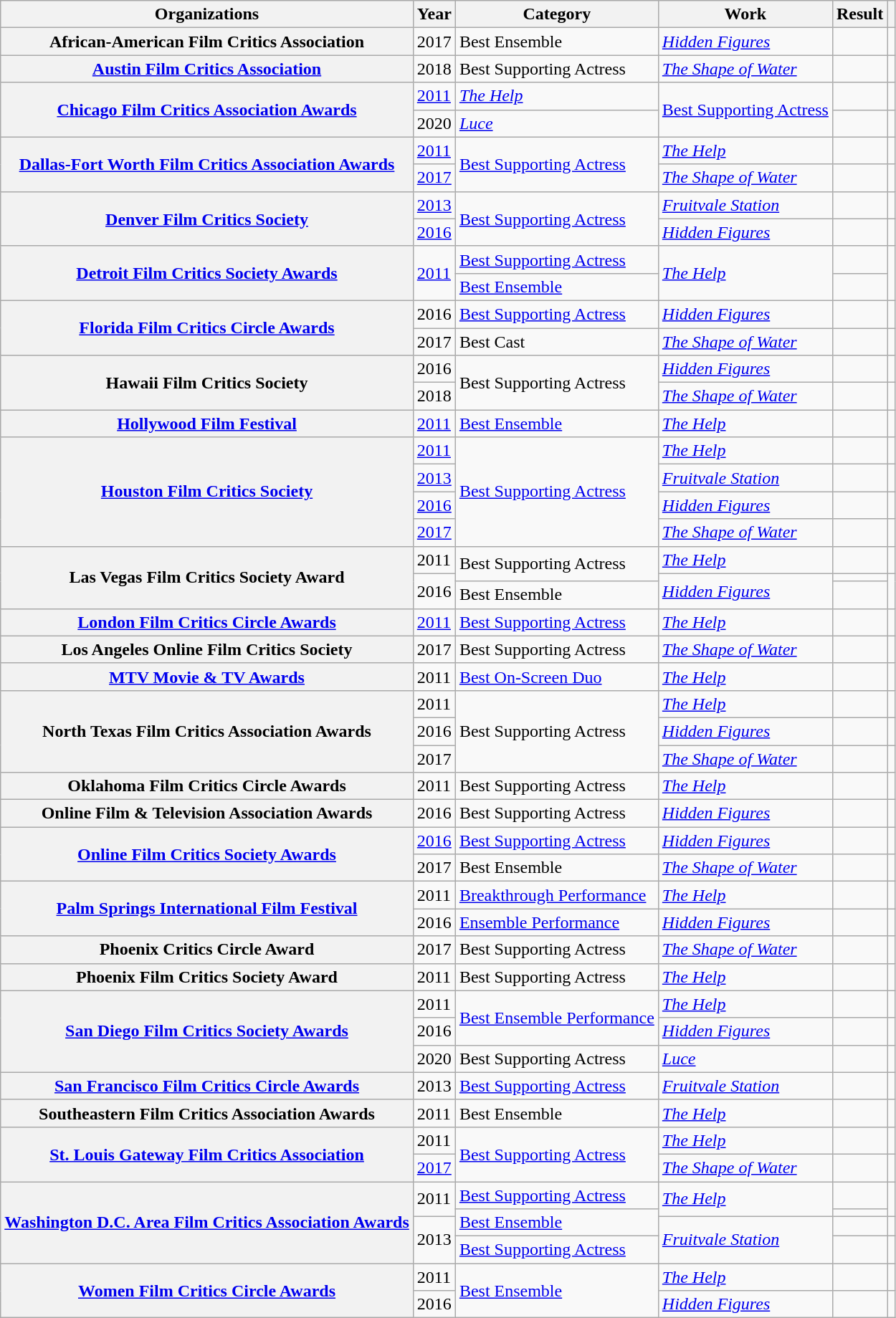<table class= "wikitable plainrowheaders sortable">
<tr>
<th>Organizations</th>
<th scope="col">Year</th>
<th scope="col">Category</th>
<th scope="col">Work</th>
<th scope="col">Result</th>
<th scope="col" class="unsortable"></th>
</tr>
<tr>
<th scope="row" rowspan="1">African-American Film Critics Association</th>
<td>2017</td>
<td>Best Ensemble</td>
<td><em><a href='#'>Hidden Figures</a></em></td>
<td></td>
<td style="text-align:center;"></td>
</tr>
<tr>
<th scope="row" rowspan="1"><a href='#'>Austin Film Critics Association</a></th>
<td>2018</td>
<td>Best Supporting Actress</td>
<td><em><a href='#'>The Shape of Water</a></em></td>
<td></td>
<td style="text-align:center;"></td>
</tr>
<tr>
<th scope="row" rowspan="2"><a href='#'>Chicago Film Critics Association Awards</a></th>
<td><a href='#'>2011</a></td>
<td><em><a href='#'>The Help</a></em></td>
<td rowspan="2"><a href='#'>Best Supporting Actress</a></td>
<td></td>
<td style="text-align:center;"></td>
</tr>
<tr>
<td>2020</td>
<td><em><a href='#'>Luce</a></em></td>
<td></td>
<td style="text-align:center;"></td>
</tr>
<tr>
<th scope="row" rowspan="2"><a href='#'>Dallas-Fort Worth Film Critics Association Awards</a></th>
<td><a href='#'>2011</a></td>
<td rowspan="2"><a href='#'>Best Supporting Actress</a></td>
<td><em><a href='#'>The Help</a></em></td>
<td></td>
<td style="text-align:center;"></td>
</tr>
<tr>
<td><a href='#'>2017</a></td>
<td><em><a href='#'>The Shape of Water</a></em></td>
<td></td>
<td style="text-align:center;"></td>
</tr>
<tr>
<th scope="row" rowspan="2"><a href='#'>Denver Film Critics Society</a></th>
<td><a href='#'>2013</a></td>
<td rowspan="2"><a href='#'>Best Supporting Actress</a></td>
<td><em><a href='#'>Fruitvale Station</a></em></td>
<td></td>
<td style="text-align:center;"></td>
</tr>
<tr>
<td><a href='#'>2016</a></td>
<td><em><a href='#'>Hidden Figures</a></em></td>
<td></td>
<td style="text-align:center;"></td>
</tr>
<tr>
<th scope="row" rowspan="2"><a href='#'>Detroit Film Critics Society Awards</a></th>
<td rowspan="2"><a href='#'>2011</a></td>
<td><a href='#'>Best Supporting Actress</a></td>
<td rowspan="2"><em><a href='#'>The Help</a></em></td>
<td></td>
<td style="text-align:center;" rowspan="2"></td>
</tr>
<tr>
<td><a href='#'>Best Ensemble</a></td>
<td></td>
</tr>
<tr>
<th scope="row" rowspan="2"><a href='#'>Florida Film Critics Circle Awards</a></th>
<td>2016</td>
<td><a href='#'>Best Supporting Actress</a></td>
<td><em><a href='#'>Hidden Figures</a></em></td>
<td></td>
<td style="text-align:center;"></td>
</tr>
<tr>
<td>2017</td>
<td>Best Cast</td>
<td><em><a href='#'>The Shape of Water</a></em></td>
<td></td>
<td style="text-align:center;"></td>
</tr>
<tr>
<th scope="row" rowspan="2">Hawaii Film Critics Society</th>
<td>2016</td>
<td rowspan="2">Best Supporting Actress</td>
<td><em><a href='#'>Hidden Figures</a></em></td>
<td></td>
<td style="text-align:center;"></td>
</tr>
<tr>
<td>2018</td>
<td><em><a href='#'>The Shape of Water</a></em></td>
<td></td>
<td style="text-align:center;"></td>
</tr>
<tr>
<th scope="row" rowspan="1"><a href='#'>Hollywood Film Festival</a></th>
<td><a href='#'>2011</a></td>
<td><a href='#'>Best Ensemble</a></td>
<td><em><a href='#'>The Help</a></em></td>
<td></td>
<td style="text-align:center;"></td>
</tr>
<tr>
<th scope="row" rowspan="4"><a href='#'>Houston Film Critics Society</a></th>
<td><a href='#'>2011</a></td>
<td rowspan="4"><a href='#'>Best Supporting Actress</a></td>
<td><em><a href='#'>The Help</a></em></td>
<td></td>
<td style="text-align:center;"></td>
</tr>
<tr>
<td style="text-align:center;"><a href='#'>2013</a></td>
<td><em><a href='#'>Fruitvale Station</a></em></td>
<td></td>
<td style="text-align:center;"></td>
</tr>
<tr>
<td><a href='#'>2016</a></td>
<td><em><a href='#'>Hidden Figures</a></em></td>
<td></td>
<td style="text-align:center;"></td>
</tr>
<tr>
<td><a href='#'>2017</a></td>
<td><em><a href='#'>The Shape of Water</a></em></td>
<td></td>
<td style="text-align:center;"></td>
</tr>
<tr>
<th scope="row" rowspan="3">Las Vegas Film Critics Society Award</th>
<td>2011</td>
<td rowspan="2">Best Supporting Actress</td>
<td><em><a href='#'>The Help</a></em></td>
<td></td>
<td style="text-align:center;"></td>
</tr>
<tr>
<td rowspan="2">2016</td>
<td rowspan="2"><em><a href='#'>Hidden Figures</a></em></td>
<td></td>
<td rowspan="2" style="text-align:center;"></td>
</tr>
<tr>
<td>Best Ensemble</td>
<td></td>
</tr>
<tr>
<th scope="row" rowspan="1"><a href='#'>London Film Critics Circle Awards</a></th>
<td><a href='#'>2011</a></td>
<td><a href='#'>Best Supporting Actress</a></td>
<td><em><a href='#'>The Help</a></em></td>
<td></td>
<td style="text-align:center;"></td>
</tr>
<tr>
<th scope="row" rowspan="1">Los Angeles Online Film Critics Society</th>
<td>2017</td>
<td>Best Supporting Actress</td>
<td><em><a href='#'>The Shape of Water</a></em></td>
<td></td>
<td style="text-align:center;"></td>
</tr>
<tr>
<th scope="row" rowspan="1"><a href='#'>MTV Movie & TV Awards</a></th>
<td>2011</td>
<td><a href='#'>Best On-Screen Duo</a></td>
<td><em><a href='#'>The Help</a></em></td>
<td></td>
<td style="text-align:center;"></td>
</tr>
<tr>
<th scope="row" rowspan="3">North Texas Film Critics Association Awards</th>
<td>2011</td>
<td rowspan="3">Best Supporting Actress</td>
<td><em><a href='#'>The Help</a></em></td>
<td></td>
<td style="text-align:center;"></td>
</tr>
<tr>
<td>2016</td>
<td><em><a href='#'>Hidden Figures</a></em></td>
<td></td>
<td style="text-align:center;"></td>
</tr>
<tr>
<td>2017</td>
<td><em><a href='#'>The Shape of Water</a></em></td>
<td></td>
<td style="text-align:center;"></td>
</tr>
<tr>
<th scope="row" rowspan="1">Oklahoma Film Critics Circle Awards</th>
<td>2011</td>
<td>Best Supporting Actress</td>
<td><em><a href='#'>The Help</a></em></td>
<td></td>
<td style="text-align:center;"></td>
</tr>
<tr>
<th scope="row" rowspan="1">Online Film & Television Association Awards</th>
<td>2016</td>
<td>Best Supporting Actress</td>
<td><em><a href='#'>Hidden Figures</a></em></td>
<td></td>
<td style="text-align:center;"></td>
</tr>
<tr>
<th scope="row" rowspan="2"><a href='#'>Online Film Critics Society Awards</a></th>
<td><a href='#'>2016</a></td>
<td><a href='#'>Best Supporting Actress</a></td>
<td><em><a href='#'>Hidden Figures</a></em></td>
<td></td>
<td style="text-align:center;"></td>
</tr>
<tr>
<td>2017</td>
<td>Best Ensemble</td>
<td><em><a href='#'>The Shape of Water</a></em></td>
<td></td>
<td style="text-align:center;"></td>
</tr>
<tr>
<th scope="row" rowspan="2"><a href='#'>Palm Springs International Film Festival</a></th>
<td>2011</td>
<td><a href='#'>Breakthrough Performance</a></td>
<td><em><a href='#'>The Help</a></em></td>
<td></td>
<td style="text-align:center;"></td>
</tr>
<tr>
<td>2016</td>
<td><a href='#'>Ensemble Performance</a></td>
<td><em><a href='#'>Hidden Figures</a></em></td>
<td></td>
<td style="text-align:center;"></td>
</tr>
<tr>
<th scope="row" rowspan="1">Phoenix Critics Circle Award</th>
<td>2017</td>
<td>Best Supporting Actress</td>
<td><em><a href='#'>The Shape of Water</a></em></td>
<td></td>
<td style="text-align:center;"></td>
</tr>
<tr>
<th scope="row" rowspan="1">Phoenix Film Critics Society Award</th>
<td>2011</td>
<td>Best Supporting Actress</td>
<td><em><a href='#'>The Help</a></em></td>
<td></td>
<td style="text-align:center;"></td>
</tr>
<tr>
<th scope="row" rowspan="3"><a href='#'>San Diego Film Critics Society Awards</a></th>
<td>2011</td>
<td rowspan="2"><a href='#'>Best Ensemble Performance</a></td>
<td><em><a href='#'>The Help</a></em></td>
<td></td>
<td style="text-align:center;"></td>
</tr>
<tr>
<td>2016</td>
<td><em><a href='#'>Hidden Figures</a></em></td>
<td></td>
<td style="text-align:center;"></td>
</tr>
<tr>
<td>2020</td>
<td>Best Supporting Actress</td>
<td><em><a href='#'>Luce</a></em></td>
<td></td>
<td style="text-align:center;"></td>
</tr>
<tr>
<th scope="row" rowspan="1"><a href='#'>San Francisco Film Critics Circle Awards</a></th>
<td>2013</td>
<td><a href='#'>Best Supporting Actress</a></td>
<td><em><a href='#'>Fruitvale Station</a></em></td>
<td></td>
<td style="text-align:center;"></td>
</tr>
<tr>
<th scope="row" rowspan="1">Southeastern Film Critics Association Awards</th>
<td>2011</td>
<td>Best Ensemble</td>
<td><em><a href='#'>The Help</a></em></td>
<td></td>
<td style="text-align:center;"></td>
</tr>
<tr>
<th scope="row" rowspan="2"><a href='#'>St. Louis Gateway Film Critics Association</a></th>
<td>2011</td>
<td rowspan="2"><a href='#'>Best Supporting Actress</a></td>
<td><em><a href='#'>The Help</a></em></td>
<td></td>
<td style="text-align:center;"></td>
</tr>
<tr>
<td><a href='#'>2017</a></td>
<td><em><a href='#'>The Shape of Water</a></em></td>
<td></td>
<td style="text-align:center;"></td>
</tr>
<tr>
<th scope="row" rowspan="4"><a href='#'>Washington D.C. Area Film Critics Association Awards</a></th>
<td rowspan="2">2011</td>
<td><a href='#'>Best Supporting Actress</a></td>
<td rowspan="2"><em><a href='#'>The Help</a></em></td>
<td></td>
<td style="text-align:center;" rowspan="2"></td>
</tr>
<tr>
<td rowspan="2"><a href='#'>Best Ensemble</a></td>
<td></td>
</tr>
<tr>
<td rowspan="2">2013</td>
<td rowspan="2"><em><a href='#'>Fruitvale Station</a></em></td>
<td></td>
<td style="text-align:center;"></td>
</tr>
<tr>
<td><a href='#'>Best Supporting Actress</a></td>
<td></td>
<td style="text-align:center;"></td>
</tr>
<tr>
<th scope="row" rowspan="2"><a href='#'>Women Film Critics Circle Awards</a></th>
<td>2011</td>
<td rowspan="2"><a href='#'>Best Ensemble</a></td>
<td><em><a href='#'>The Help</a></em></td>
<td></td>
<td style="text-align:center;"></td>
</tr>
<tr>
<td>2016</td>
<td><em><a href='#'>Hidden Figures</a></em></td>
<td></td>
<td style="text-align:center;"></td>
</tr>
</table>
